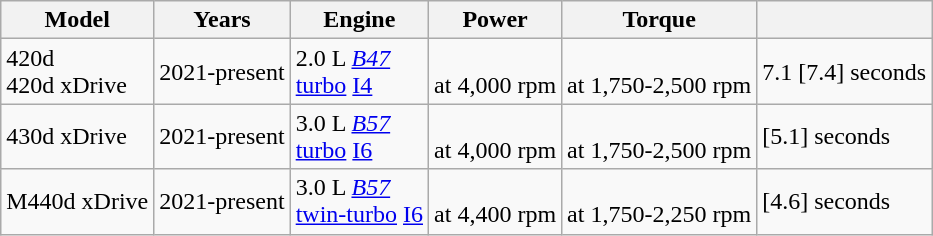<table class="wikitable sortable">
<tr>
<th>Model</th>
<th>Years</th>
<th>Engine</th>
<th>Power</th>
<th>Torque</th>
<th></th>
</tr>
<tr>
<td>420d<br>420d xDrive</td>
<td>2021-present</td>
<td>2.0 L <em><a href='#'>B47</a></em> <br> <a href='#'>turbo</a> <a href='#'>I4</a></td>
<td> <br> at 4,000 rpm</td>
<td> <br> at 1,750-2,500 rpm</td>
<td>7.1 [7.4] seconds</td>
</tr>
<tr>
<td>430d xDrive</td>
<td>2021-present</td>
<td>3.0 L <em><a href='#'>B57</a></em> <br> <a href='#'>turbo</a> <a href='#'>I6</a></td>
<td> <br> at 4,000 rpm</td>
<td> <br> at 1,750-2,500 rpm</td>
<td>[5.1] seconds</td>
</tr>
<tr>
<td>M440d xDrive</td>
<td>2021-present</td>
<td>3.0 L <em><a href='#'>B57</a></em> <br> <a href='#'>twin-turbo</a> <a href='#'>I6</a></td>
<td> <br> at 4,400 rpm</td>
<td> <br> at 1,750-2,250 rpm</td>
<td>[4.6] seconds</td>
</tr>
</table>
